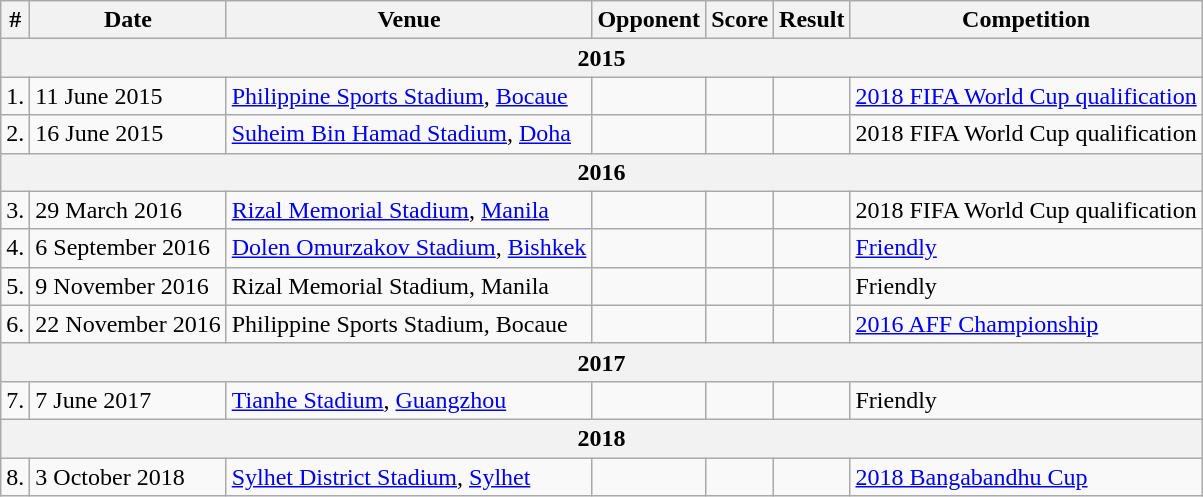<table class="wikitable">
<tr>
<th>#</th>
<th>Date</th>
<th>Venue</th>
<th>Opponent</th>
<th>Score</th>
<th>Result</th>
<th>Competition</th>
</tr>
<tr>
<th colspan="7">2015</th>
</tr>
<tr>
<td>1.</td>
<td>11 June 2015</td>
<td><a href='#'>Philippine Sports Stadium</a>, <a href='#'>Bocaue</a></td>
<td></td>
<td></td>
<td></td>
<td><a href='#'>2018 FIFA World Cup qualification</a></td>
</tr>
<tr>
<td>2.</td>
<td>16 June 2015</td>
<td><a href='#'>Suheim Bin Hamad Stadium</a>, <a href='#'>Doha</a></td>
<td></td>
<td></td>
<td></td>
<td>2018 FIFA World Cup qualification</td>
</tr>
<tr>
<th colspan="7">2016</th>
</tr>
<tr>
<td>3.</td>
<td>29 March 2016</td>
<td><a href='#'>Rizal Memorial Stadium</a>, <a href='#'>Manila</a></td>
<td></td>
<td></td>
<td></td>
<td>2018 FIFA World Cup qualification</td>
</tr>
<tr>
<td>4.</td>
<td>6 September 2016</td>
<td><a href='#'>Dolen Omurzakov Stadium</a>, <a href='#'>Bishkek</a></td>
<td></td>
<td></td>
<td></td>
<td><a href='#'>Friendly</a></td>
</tr>
<tr>
<td>5.</td>
<td>9 November 2016</td>
<td>Rizal Memorial Stadium, Manila</td>
<td></td>
<td></td>
<td></td>
<td>Friendly</td>
</tr>
<tr>
<td>6.</td>
<td>22 November 2016</td>
<td>Philippine Sports Stadium, Bocaue</td>
<td></td>
<td></td>
<td></td>
<td><a href='#'>2016 AFF Championship</a></td>
</tr>
<tr>
<th colspan="7">2017</th>
</tr>
<tr>
<td>7.</td>
<td>7 June 2017</td>
<td><a href='#'>Tianhe Stadium</a>, <a href='#'>Guangzhou</a></td>
<td></td>
<td></td>
<td></td>
<td>Friendly</td>
</tr>
<tr>
<th colspan="7">2018</th>
</tr>
<tr>
<td>8.</td>
<td>3 October 2018</td>
<td><a href='#'>Sylhet District Stadium</a>, <a href='#'>Sylhet</a></td>
<td></td>
<td></td>
<td></td>
<td><a href='#'>2018 Bangabandhu Cup</a></td>
</tr>
</table>
